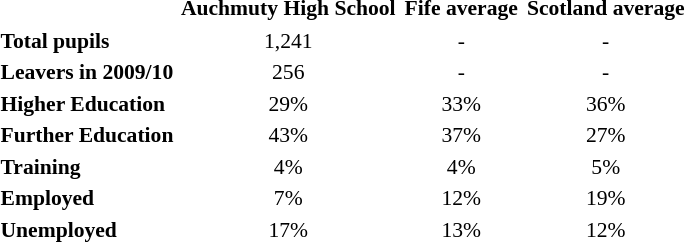<table class="toccolours" style="float: left; margin:0.5 0.5 0.5em 1em; font-size: 90%; text-align:center;">
<tr>
<th></th>
<th style="padding:2px;">Auchmuty High School</th>
<th style="padding:2px;">Fife average</th>
<th style="padding:2px;">Scotland average</th>
</tr>
<tr>
<th style="text-align:left;">Total pupils</th>
<td>1,241</td>
<td>-</td>
<td>-</td>
</tr>
<tr>
<th style="text-align:left;">Leavers in 2009/10</th>
<td>256</td>
<td>-</td>
<td>-</td>
</tr>
<tr>
<th style="text-align:left;">Higher Education</th>
<td>29%</td>
<td>33%</td>
<td>36%</td>
</tr>
<tr>
<th style="text-align:left;">Further Education</th>
<td>43%</td>
<td>37%</td>
<td>27%</td>
</tr>
<tr>
<th style="text-align:left;">Training</th>
<td>4%</td>
<td>4%</td>
<td>5%</td>
</tr>
<tr>
<th style="text-align:left;">Employed</th>
<td>7%</td>
<td>12%</td>
<td>19%</td>
</tr>
<tr>
<th style="text-align:left;">Unemployed</th>
<td>17%</td>
<td>13%</td>
<td>12%</td>
</tr>
</table>
